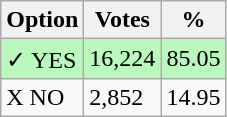<table class="wikitable">
<tr>
<th>Option</th>
<th>Votes</th>
<th>%</th>
</tr>
<tr>
<td style=background:#bbf8be>✓ YES</td>
<td style=background:#bbf8be>16,224</td>
<td style=background:#bbf8be>85.05</td>
</tr>
<tr>
<td>X NO</td>
<td>2,852</td>
<td>14.95</td>
</tr>
</table>
